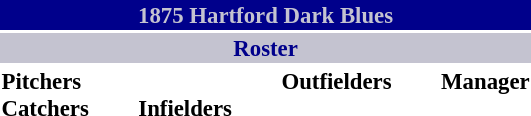<table class="toccolours" style="font-size: 95%;">
<tr>
<th colspan="10" style="background-color: #00008B; color: #C4C3D0; text-align: center;">1875 Hartford Dark Blues</th>
</tr>
<tr>
<td colspan="10" style="background-color: #C4C3D0; color: #00008B; text-align: center;"><strong>Roster</strong></td>
</tr>
<tr>
<td valign="top"><strong>Pitchers</strong><br>

<strong>Catchers</strong>


</td>
<td width="25px"></td>
<td valign="top"><br><strong>Infielders</strong>



</td>
<td width="25px"></td>
<td valign="top"><strong>Outfielders</strong><br>



</td>
<td width="25px"></td>
<td valign="top"><strong>Manager</strong><br></td>
</tr>
</table>
